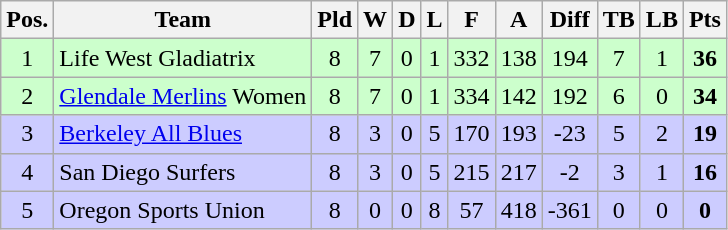<table class="wikitable" style="text-align: center;">
<tr>
<th>Pos.</th>
<th>Team</th>
<th>Pld</th>
<th>W</th>
<th>D</th>
<th>L</th>
<th>F</th>
<th>A</th>
<th>Diff</th>
<th>TB</th>
<th>LB</th>
<th>Pts</th>
</tr>
<tr bgcolor=ccffcc>
<td>1</td>
<td align=left>Life West Gladiatrix</td>
<td>8</td>
<td>7</td>
<td>0</td>
<td>1</td>
<td>332</td>
<td>138</td>
<td>194</td>
<td>7</td>
<td>1</td>
<td><strong>36</strong></td>
</tr>
<tr bgcolor=ccffcc>
<td>2</td>
<td align=left><a href='#'>Glendale Merlins</a> Women</td>
<td>8</td>
<td>7</td>
<td>0</td>
<td>1</td>
<td>334</td>
<td>142</td>
<td>192</td>
<td>6</td>
<td>0</td>
<td><strong>34</strong></td>
</tr>
<tr bgcolor=ccccff>
<td>3</td>
<td align=left><a href='#'>Berkeley All Blues</a></td>
<td>8</td>
<td>3</td>
<td>0</td>
<td>5</td>
<td>170</td>
<td>193</td>
<td>-23</td>
<td>5</td>
<td>2</td>
<td><strong>19</strong></td>
</tr>
<tr bgcolor=ccccff>
<td>4</td>
<td align=left>San Diego Surfers</td>
<td>8</td>
<td>3</td>
<td>0</td>
<td>5</td>
<td>215</td>
<td>217</td>
<td>-2</td>
<td>3</td>
<td>1</td>
<td><strong>16</strong></td>
</tr>
<tr bgcolor=ccccff>
<td>5</td>
<td align=left>Oregon Sports Union</td>
<td>8</td>
<td>0</td>
<td>0</td>
<td>8</td>
<td>57</td>
<td>418</td>
<td>-361</td>
<td>0</td>
<td>0</td>
<td><strong>0</strong></td>
</tr>
</table>
